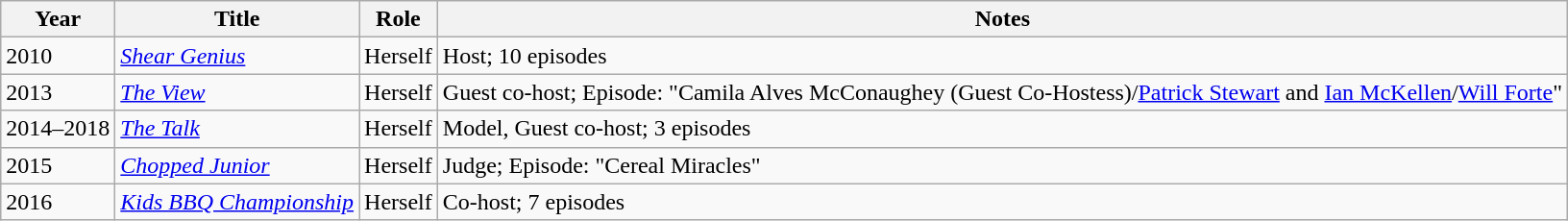<table class="wikitable">
<tr>
<th>Year</th>
<th>Title</th>
<th>Role</th>
<th>Notes</th>
</tr>
<tr>
<td>2010</td>
<td><em><a href='#'>Shear Genius</a></em></td>
<td>Herself</td>
<td>Host; 10 episodes</td>
</tr>
<tr>
<td>2013</td>
<td><em><a href='#'>The View</a></em></td>
<td>Herself</td>
<td>Guest co-host; Episode: "Camila Alves McConaughey (Guest Co-Hostess)/<a href='#'>Patrick Stewart</a> and <a href='#'>Ian McKellen</a>/<a href='#'>Will Forte</a>"</td>
</tr>
<tr>
<td>2014–2018</td>
<td><em><a href='#'>The Talk</a></em></td>
<td>Herself</td>
<td>Model, Guest co-host; 3 episodes</td>
</tr>
<tr>
<td>2015</td>
<td><em><a href='#'>Chopped Junior</a></em></td>
<td>Herself</td>
<td>Judge; Episode: "Cereal Miracles"</td>
</tr>
<tr>
<td>2016</td>
<td><em><a href='#'>Kids BBQ Championship</a></em></td>
<td>Herself</td>
<td>Co-host; 7 episodes</td>
</tr>
</table>
